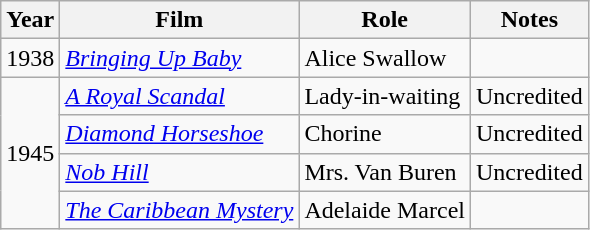<table class="wikitable">
<tr>
<th>Year</th>
<th>Film</th>
<th>Role</th>
<th>Notes</th>
</tr>
<tr>
<td rowspan=1>1938</td>
<td><em><a href='#'>Bringing Up Baby</a></em></td>
<td>Alice Swallow</td>
<td></td>
</tr>
<tr>
<td rowspan=4>1945</td>
<td><em><a href='#'>A Royal Scandal</a></em></td>
<td>Lady-in-waiting</td>
<td>Uncredited</td>
</tr>
<tr>
<td><em><a href='#'>Diamond Horseshoe</a></em></td>
<td>Chorine</td>
<td>Uncredited</td>
</tr>
<tr>
<td><em><a href='#'>Nob Hill</a></em></td>
<td>Mrs. Van Buren</td>
<td>Uncredited</td>
</tr>
<tr>
<td><em><a href='#'>The Caribbean Mystery</a></em></td>
<td>Adelaide Marcel</td>
<td></td>
</tr>
</table>
